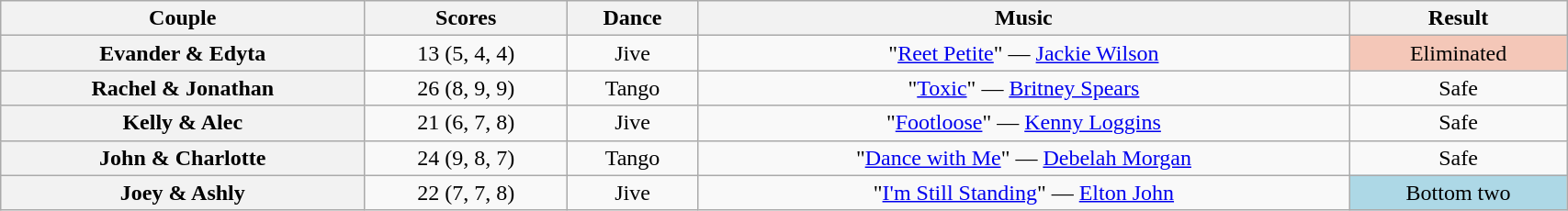<table class="wikitable sortable" style="text-align:center; width:90%">
<tr>
<th scope="col">Couple</th>
<th scope="col">Scores</th>
<th scope="col" class="unsortable">Dance</th>
<th scope="col" class="unsortable">Music</th>
<th scope="col" class="unsortable">Result</th>
</tr>
<tr>
<th scope="row">Evander & Edyta</th>
<td>13 (5, 4, 4)</td>
<td>Jive</td>
<td>"<a href='#'>Reet Petite</a>" — <a href='#'>Jackie Wilson</a></td>
<td bgcolor=f4c7b8>Eliminated</td>
</tr>
<tr>
<th scope="row">Rachel & Jonathan</th>
<td>26 (8, 9, 9)</td>
<td>Tango</td>
<td>"<a href='#'>Toxic</a>" — <a href='#'>Britney Spears</a></td>
<td>Safe</td>
</tr>
<tr>
<th scope="row">Kelly & Alec</th>
<td>21 (6, 7, 8)</td>
<td>Jive</td>
<td>"<a href='#'>Footloose</a>" — <a href='#'>Kenny Loggins</a></td>
<td>Safe</td>
</tr>
<tr>
<th scope="row">John & Charlotte</th>
<td>24 (9, 8, 7)</td>
<td>Tango</td>
<td>"<a href='#'>Dance with Me</a>" — <a href='#'>Debelah Morgan</a></td>
<td>Safe</td>
</tr>
<tr>
<th scope="row">Joey & Ashly</th>
<td>22 (7, 7, 8)</td>
<td>Jive</td>
<td>"<a href='#'>I'm Still Standing</a>" — <a href='#'>Elton John</a></td>
<td bgcolor=lightblue>Bottom two</td>
</tr>
</table>
